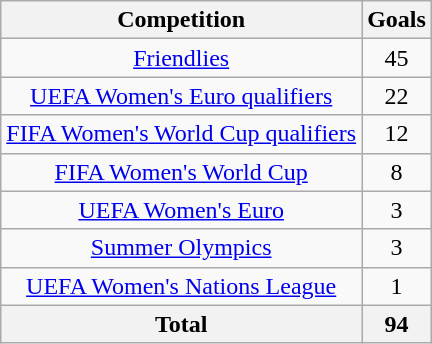<table class="wikitable" style="text-align:center">
<tr>
<th>Competition</th>
<th>Goals</th>
</tr>
<tr>
<td scope=row><a href='#'>Friendlies</a></td>
<td>45</td>
</tr>
<tr>
<td scope=row><a href='#'>UEFA Women's Euro qualifiers</a></td>
<td>22</td>
</tr>
<tr>
<td scope=row><a href='#'>FIFA Women's World Cup qualifiers</a></td>
<td>12</td>
</tr>
<tr>
<td scope=row><a href='#'>FIFA Women's World Cup</a></td>
<td>8</td>
</tr>
<tr>
<td scope=row><a href='#'>UEFA Women's Euro</a></td>
<td>3</td>
</tr>
<tr>
<td scope=row><a href='#'>Summer Olympics</a></td>
<td>3</td>
</tr>
<tr>
<td scope=row><a href='#'>UEFA Women's Nations League</a></td>
<td>1</td>
</tr>
<tr>
<th scope=row><strong>Total</strong></th>
<th><strong>94</strong></th>
</tr>
</table>
